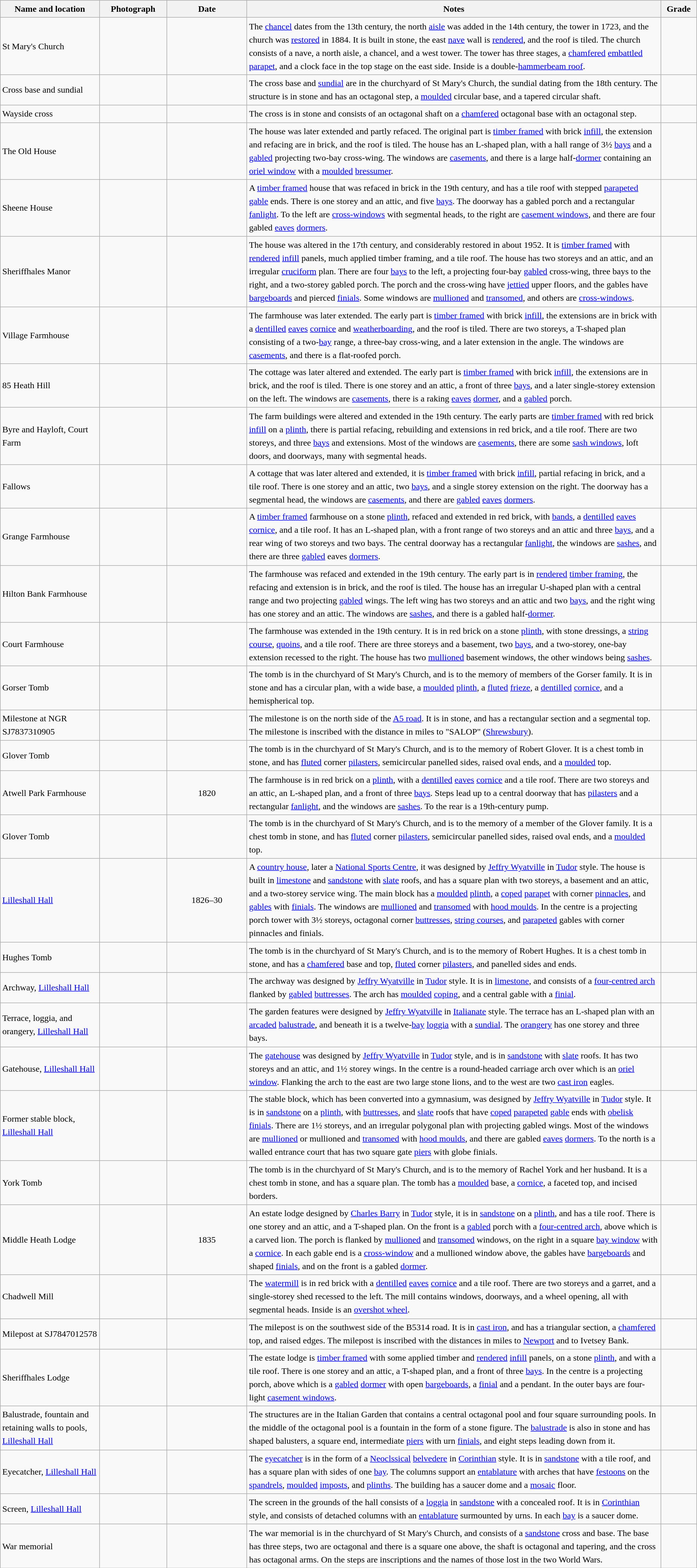<table class="wikitable sortable plainrowheaders" style="width:100%; border:0; text-align:left; line-height:150%;">
<tr>
<th scope="col"  style="width:150px">Name and location</th>
<th scope="col"  style="width:100px" class="unsortable">Photograph</th>
<th scope="col"  style="width:120px">Date</th>
<th scope="col"  style="width:650px" class="unsortable">Notes</th>
<th scope="col"  style="width:50px">Grade</th>
</tr>
<tr>
<td>St Mary's Church<br><small></small></td>
<td></td>
<td align="center"></td>
<td>The <a href='#'>chancel</a> dates from the 13th century, the north <a href='#'>aisle</a> was added in the 14th century, the tower in 1723, and the church was <a href='#'>restored</a> in 1884. It is built in stone, the east <a href='#'>nave</a> wall is <a href='#'>rendered</a>, and the roof is tiled.  The church consists of a nave, a north aisle, a chancel, and a west tower.  The tower has three stages, a <a href='#'>chamfered</a> <a href='#'>embattled</a> <a href='#'>parapet</a>, and a clock face in the top stage on the east side.  Inside is a double-<a href='#'>hammerbeam roof</a>.</td>
<td align="center" ></td>
</tr>
<tr>
<td>Cross base and sundial<br><small></small></td>
<td></td>
<td align="center"></td>
<td>The cross base and <a href='#'>sundial</a> are in the churchyard of St Mary's Church, the sundial dating from the 18th century.  The structure is in stone and has an octagonal step, a <a href='#'>moulded</a> circular base, and a tapered circular shaft.</td>
<td align="center" ></td>
</tr>
<tr>
<td>Wayside cross<br><small></small></td>
<td></td>
<td align="center"></td>
<td>The cross is in stone and consists of an octagonal shaft on a <a href='#'>chamfered</a> octagonal base with an octagonal step.</td>
<td align="center" ></td>
</tr>
<tr>
<td>The Old House<br><small></small></td>
<td></td>
<td align="center"></td>
<td>The house was later extended and partly refaced.  The original part is <a href='#'>timber framed</a> with brick <a href='#'>infill</a>, the extension and refacing are in brick, and the roof is tiled.  The house has an L-shaped plan, with a hall range of 3½ <a href='#'>bays</a> and a <a href='#'>gabled</a> projecting two-bay cross-wing.  The windows are <a href='#'>casements</a>, and there is a large half-<a href='#'>dormer</a> containing an <a href='#'>oriel window</a> with a <a href='#'>moulded</a> <a href='#'>bressumer</a>.</td>
<td align="center" ></td>
</tr>
<tr>
<td>Sheene House<br><small></small></td>
<td></td>
<td align="center"></td>
<td>A <a href='#'>timber framed</a> house that was refaced in brick in the 19th century, and has a tile roof with stepped <a href='#'>parapeted</a> <a href='#'>gable</a> ends.  There is one storey and an attic, and five <a href='#'>bays</a>.  The doorway has a gabled porch and a rectangular <a href='#'>fanlight</a>.  To the left are <a href='#'>cross-windows</a> with segmental heads, to the right are <a href='#'>casement windows</a>, and there are four gabled <a href='#'>eaves</a> <a href='#'>dormers</a>.</td>
<td align="center" ></td>
</tr>
<tr>
<td>Sheriffhales Manor<br><small></small></td>
<td></td>
<td align="center"></td>
<td>The house was altered in the 17th century, and considerably restored in about 1952.  It is <a href='#'>timber framed</a> with <a href='#'>rendered</a> <a href='#'>infill</a> panels, much applied timber framing, and a tile roof.  The house has two storeys and an attic, and an irregular <a href='#'>cruciform</a> plan.  There are four <a href='#'>bays</a> to the left, a projecting four-bay <a href='#'>gabled</a> cross-wing, three bays to the right, and a two-storey gabled porch.  The porch and the cross-wing have <a href='#'>jettied</a> upper floors, and the gables have <a href='#'>bargeboards</a> and pierced <a href='#'>finials</a>.  Some windows are <a href='#'>mullioned</a> and <a href='#'>transomed</a>, and others are <a href='#'>cross-windows</a>.</td>
<td align="center" ></td>
</tr>
<tr>
<td>Village Farmhouse<br><small></small></td>
<td></td>
<td align="center"></td>
<td>The farmhouse was later extended.  The early part is <a href='#'>timber framed</a> with brick <a href='#'>infill</a>, the extensions are in brick with a <a href='#'>dentilled</a> <a href='#'>eaves</a> <a href='#'>cornice</a> and <a href='#'>weatherboarding</a>, and the roof is tiled.  There are two storeys, a T-shaped plan consisting of a two-<a href='#'>bay</a> range, a three-bay cross-wing, and a later extension in the angle.  The windows are <a href='#'>casements</a>, and there is a flat-roofed porch.</td>
<td align="center" ></td>
</tr>
<tr>
<td>85 Heath Hill<br><small></small></td>
<td></td>
<td align="center"></td>
<td>The cottage was later altered and extended.  The early part is <a href='#'>timber framed</a> with brick <a href='#'>infill</a>, the extensions are in brick, and the roof is tiled.  There is one storey and an attic, a front of three <a href='#'>bays</a>, and a later single-storey extension on the left.  The windows are <a href='#'>casements</a>, there is a raking <a href='#'>eaves</a> <a href='#'>dormer</a>, and a <a href='#'>gabled</a> porch.</td>
<td align="center" ></td>
</tr>
<tr>
<td>Byre and Hayloft, Court Farm<br><small></small></td>
<td></td>
<td align="center"></td>
<td>The farm buildings were altered and extended in the 19th century.  The early parts are <a href='#'>timber framed</a> with red brick <a href='#'>infill</a> on a <a href='#'>plinth</a>, there is partial refacing, rebuilding and extensions in red brick, and a tile roof.  There are two storeys, and three <a href='#'>bays</a> and extensions.  Most of the windows are <a href='#'>casements</a>, there are some <a href='#'>sash windows</a>, loft doors, and doorways, many with segmental heads.</td>
<td align="center" ></td>
</tr>
<tr>
<td>Fallows<br><small></small></td>
<td></td>
<td align="center"></td>
<td>A cottage that was later altered and extended, it is <a href='#'>timber framed</a> with brick <a href='#'>infill</a>, partial refacing in brick, and a tile roof.  There is one storey and an attic, two <a href='#'>bays</a>, and a single storey extension on the right.  The doorway has a segmental head, the windows are <a href='#'>casements</a>, and there are <a href='#'>gabled</a> <a href='#'>eaves</a> <a href='#'>dormers</a>.</td>
<td align="center" ></td>
</tr>
<tr>
<td>Grange Farmhouse<br><small></small></td>
<td></td>
<td align="center"></td>
<td>A <a href='#'>timber framed</a> farmhouse on a stone <a href='#'>plinth</a>, refaced and extended in red brick, with <a href='#'>bands</a>, a <a href='#'>dentilled</a> <a href='#'>eaves</a> <a href='#'>cornice</a>, and a tile roof.  It has an L-shaped plan, with a front range of two storeys and an attic and three <a href='#'>bays</a>, and a rear wing of two storeys and two bays.  The central doorway has a rectangular <a href='#'>fanlight</a>, the windows are <a href='#'>sashes</a>, and there are three <a href='#'>gabled</a> eaves <a href='#'>dormers</a>.</td>
<td align="center" ></td>
</tr>
<tr>
<td>Hilton Bank Farmhouse<br><small></small></td>
<td></td>
<td align="center"></td>
<td>The farmhouse was refaced and extended in the 19th century.  The early part is in <a href='#'>rendered</a> <a href='#'>timber framing</a>, the refacing and extension is in brick, and the roof is tiled.  The house has an irregular U-shaped plan with a central range and two projecting <a href='#'>gabled</a> wings.  The left wing has two storeys and an attic and two <a href='#'>bays</a>, and the right wing has one storey and an attic.  The windows are <a href='#'>sashes</a>, and there is a gabled half-<a href='#'>dormer</a>.</td>
<td align="center" ></td>
</tr>
<tr>
<td>Court Farmhouse<br><small></small></td>
<td></td>
<td align="center"></td>
<td>The farmhouse was extended in the 19th century.  It is in red brick on a stone <a href='#'>plinth</a>, with stone dressings, a <a href='#'>string course</a>, <a href='#'>quoins</a>, and a tile roof.  There are three storeys and a basement, two <a href='#'>bays</a>, and a two-storey, one-bay extension recessed to the right.  The house has two <a href='#'>mullioned</a> basement windows, the other windows being <a href='#'>sashes</a>.</td>
<td align="center" ></td>
</tr>
<tr>
<td>Gorser Tomb<br><small></small></td>
<td></td>
<td align="center"></td>
<td>The tomb is in the churchyard of St Mary's Church, and is to the memory of members of the Gorser family.  It is in stone and has a circular plan, with a wide base,  a <a href='#'>moulded</a> <a href='#'>plinth</a>, a <a href='#'>fluted</a> <a href='#'>frieze</a>, a <a href='#'>dentilled</a> <a href='#'>cornice</a>, and a hemispherical top.</td>
<td align="center" ></td>
</tr>
<tr>
<td>Milestone at NGR SJ7837310905<br><small></small></td>
<td></td>
<td align="center"></td>
<td>The milestone is on the north side of the <a href='#'>A5 road</a>.  It is in stone, and has a rectangular section and a segmental top.  The milestone is inscribed with the distance in miles to "SALOP" (<a href='#'>Shrewsbury</a>).</td>
<td align="center" ></td>
</tr>
<tr>
<td>Glover Tomb<br><small></small></td>
<td></td>
<td align="center"></td>
<td>The tomb is in the churchyard of St Mary's Church, and is to the memory of Robert Glover.  It is a chest tomb in stone, and has <a href='#'>fluted</a> corner <a href='#'>pilasters</a>, semicircular panelled sides, raised oval ends, and a <a href='#'>moulded</a> top.</td>
<td align="center" ></td>
</tr>
<tr>
<td>Atwell Park Farmhouse<br><small></small></td>
<td></td>
<td align="center">1820</td>
<td>The farmhouse is in red brick on a <a href='#'>plinth</a>, with a <a href='#'>dentilled</a> <a href='#'>eaves</a> <a href='#'>cornice</a> and a tile roof.  There are two storeys and an attic, an L-shaped plan, and a front of three <a href='#'>bays</a>.  Steps lead up to a central doorway that has <a href='#'>pilasters</a> and a rectangular <a href='#'>fanlight</a>, and the windows are <a href='#'>sashes</a>.  To the rear is a 19th-century pump.</td>
<td align="center" ></td>
</tr>
<tr>
<td>Glover Tomb<br><small></small></td>
<td></td>
<td align="center"></td>
<td>The tomb is in the churchyard of St Mary's Church, and is to the memory of a member of the Glover family.  It is a chest tomb in stone, and has <a href='#'>fluted</a> corner <a href='#'>pilasters</a>, semicircular panelled sides, raised oval ends, and a <a href='#'>moulded</a> top.</td>
<td align="center" ></td>
</tr>
<tr>
<td><a href='#'>Lilleshall Hall</a><br><small></small></td>
<td></td>
<td align="center">1826–30</td>
<td>A <a href='#'>country house</a>, later a <a href='#'>National Sports Centre</a>, it was designed by <a href='#'>Jeffry Wyatville</a> in <a href='#'>Tudor</a> style.  The house is built in <a href='#'>limestone</a> and <a href='#'>sandstone</a> with <a href='#'>slate</a> roofs, and has a square plan with two storeys, a basement and an attic, and a two-storey service wing.  The main block has a <a href='#'>moulded</a> <a href='#'>plinth</a>, a <a href='#'>coped</a> <a href='#'>parapet</a> with corner <a href='#'>pinnacles</a>, and <a href='#'>gables</a> with <a href='#'>finials</a>.  The windows are <a href='#'>mullioned</a> and <a href='#'>transomed</a> with <a href='#'>hood moulds</a>.  In the centre is a projecting porch tower with 3½ storeys, octagonal corner <a href='#'>buttresses</a>, <a href='#'>string courses</a>, and <a href='#'>parapeted</a> gables with corner pinnacles and finials.</td>
<td align="center" ></td>
</tr>
<tr>
<td>Hughes Tomb<br><small></small></td>
<td></td>
<td align="center"></td>
<td>The tomb is in the churchyard of St Mary's Church, and is to the memory of Robert Hughes.  It is a chest tomb in stone, and has a <a href='#'>chamfered</a> base and top, <a href='#'>fluted</a> corner <a href='#'>pilasters</a>, and panelled sides and ends.</td>
<td align="center" ></td>
</tr>
<tr>
<td>Archway, <a href='#'>Lilleshall Hall</a><br><small></small></td>
<td></td>
<td align="center"></td>
<td>The archway was designed by <a href='#'>Jeffry Wyatville</a> in <a href='#'>Tudor</a> style.  It is in <a href='#'>limestone</a>, and consists of a <a href='#'>four-centred arch</a> flanked by <a href='#'>gabled</a> <a href='#'>buttresses</a>.  The arch has <a href='#'>moulded</a> <a href='#'>coping</a>, and a central gable with a <a href='#'>finial</a>.</td>
<td align="center" ></td>
</tr>
<tr>
<td>Terrace, loggia, and orangery, <a href='#'>Lilleshall Hall</a><br><small></small></td>
<td></td>
<td align="center"></td>
<td>The garden features were designed by <a href='#'>Jeffry Wyatville</a> in <a href='#'>Italianate</a> style.  The terrace has an L-shaped plan with an <a href='#'>arcaded</a> <a href='#'>balustrade</a>, and beneath it is a twelve-<a href='#'>bay</a> <a href='#'>loggia</a> with a <a href='#'>sundial</a>.  The <a href='#'>orangery</a> has one storey and three bays.</td>
<td align="center" ></td>
</tr>
<tr>
<td>Gatehouse, <a href='#'>Lilleshall Hall</a><br><small></small></td>
<td></td>
<td align="center"></td>
<td>The <a href='#'>gatehouse</a> was designed by <a href='#'>Jeffry Wyatville</a> in <a href='#'>Tudor</a> style, and is in <a href='#'>sandstone</a> with <a href='#'>slate</a> roofs.  It has two storeys and an attic, and 1½ storey wings.  In the centre is a round-headed carriage arch over which is an <a href='#'>oriel window</a>.  Flanking the arch to the east are two large stone lions, and to the west are two <a href='#'>cast iron</a> eagles.</td>
<td align="center" ></td>
</tr>
<tr>
<td>Former stable block, <a href='#'>Lilleshall Hall</a><br><small></small></td>
<td></td>
<td align="center"></td>
<td>The stable block, which has been converted into a gymnasium, was designed by <a href='#'>Jeffry Wyatville</a> in <a href='#'>Tudor</a> style.  It is in <a href='#'>sandstone</a> on a <a href='#'>plinth</a>, with <a href='#'>buttresses</a>, and <a href='#'>slate</a> roofs that have <a href='#'>coped</a> <a href='#'>parapeted</a> <a href='#'>gable</a> ends with <a href='#'>obelisk</a> <a href='#'>finials</a>.  There are 1½ storeys, and an irregular polygonal plan with projecting gabled wings.  Most of the windows are <a href='#'>mullioned</a> or mullioned and <a href='#'>transomed</a> with <a href='#'>hood moulds</a>, and there are gabled <a href='#'>eaves</a> <a href='#'>dormers</a>.  To the north is a walled entrance court that has two square gate <a href='#'>piers</a> with globe finials.</td>
<td align="center" ></td>
</tr>
<tr>
<td>York Tomb<br><small></small></td>
<td></td>
<td align="center"></td>
<td>The tomb is in the churchyard of St Mary's Church, and is to the memory of Rachel York and her husband.  It is a chest tomb in stone, and has a square plan.  The tomb has a <a href='#'>moulded</a> base, a <a href='#'>cornice</a>, a faceted top, and incised borders.</td>
<td align="center" ></td>
</tr>
<tr>
<td>Middle Heath Lodge<br><small></small></td>
<td></td>
<td align="center">1835</td>
<td>An estate lodge designed by <a href='#'>Charles Barry</a> in <a href='#'>Tudor</a> style, it is in <a href='#'>sandstone</a> on a <a href='#'>plinth</a>, and has a tile roof.  There is one storey and an attic, and a T-shaped plan.  On the front is a <a href='#'>gabled</a> porch with a <a href='#'>four-centred arch</a>, above which is a carved lion.  The porch is flanked by <a href='#'>mullioned</a> and <a href='#'>transomed</a> windows, on the right in a square <a href='#'>bay window</a> with a <a href='#'>cornice</a>.  In each gable end is a <a href='#'>cross-window</a> and a mullioned window above, the gables have <a href='#'>bargeboards</a> and shaped <a href='#'>finials</a>, and on the front is a gabled <a href='#'>dormer</a>.</td>
<td align="center" ></td>
</tr>
<tr>
<td>Chadwell Mill<br><small></small></td>
<td></td>
<td align="center"></td>
<td>The <a href='#'>watermill</a> is in red brick with a <a href='#'>dentilled</a> <a href='#'>eaves</a> <a href='#'>cornice</a> and a tile roof.  There are two storeys and a garret, and a single-storey shed recessed to the left.  The mill contains windows, doorways, and a wheel opening, all with segmental heads.  Inside is an <a href='#'>overshot wheel</a>.</td>
<td align="center" ></td>
</tr>
<tr>
<td>Milepost at SJ7847012578<br><small></small></td>
<td></td>
<td align="center"></td>
<td>The milepost is on the southwest side of the B5314 road.  It is in <a href='#'>cast iron</a>, and has a triangular section, a <a href='#'>chamfered</a> top, and raised edges.  The milepost is inscribed with the distances in miles to <a href='#'>Newport</a> and to Ivetsey Bank.</td>
<td align="center" ></td>
</tr>
<tr>
<td>Sheriffhales Lodge<br><small></small></td>
<td></td>
<td align="center"></td>
<td>The estate lodge is <a href='#'>timber framed</a> with some applied timber and <a href='#'>rendered</a> <a href='#'>infill</a> panels, on a stone <a href='#'>plinth</a>, and with a tile roof.  There is one storey and an attic, a T-shaped plan, and a front of three <a href='#'>bays</a>.  In the centre is a projecting porch, above which is a <a href='#'>gabled</a> <a href='#'>dormer</a> with open <a href='#'>bargeboards</a>, a <a href='#'>finial</a> and a pendant.  In the outer bays are four-light <a href='#'>casement windows</a>.</td>
<td align="center" ></td>
</tr>
<tr>
<td>Balustrade, fountain and retaining walls to pools, <a href='#'>Lilleshall Hall</a><br><small></small></td>
<td></td>
<td align="center"></td>
<td>The structures are in the Italian Garden that contains a central octagonal pool and four square surrounding pools.  In the middle of the octagonal pool is a fountain in the form of a stone figure.  The <a href='#'>balustrade</a> is also in stone and has shaped balusters, a square end, intermediate <a href='#'>piers</a> with urn <a href='#'>finials</a>, and eight steps leading down from it.</td>
<td align="center" ></td>
</tr>
<tr>
<td>Eyecatcher, <a href='#'>Lilleshall Hall</a><br><small></small></td>
<td></td>
<td align="center"></td>
<td>The <a href='#'>eyecatcher</a> is in the form of a <a href='#'>Neoclssical</a> <a href='#'>belvedere</a> in <a href='#'>Corinthian</a> style.  It is in <a href='#'>sandstone</a> with a tile roof, and has a square plan with sides of one <a href='#'>bay</a>.  The columns support an <a href='#'>entablature</a> with arches that have <a href='#'>festoons</a> on the <a href='#'>spandrels</a>, <a href='#'>moulded</a> <a href='#'>imposts</a>, and <a href='#'>plinths</a>.  The building has a saucer dome and a <a href='#'>mosaic</a> floor.</td>
<td align="center" ></td>
</tr>
<tr>
<td>Screen, <a href='#'>Lilleshall Hall</a><br><small></small></td>
<td></td>
<td align="center"></td>
<td>The screen in the grounds of the hall consists of a <a href='#'>loggia</a> in <a href='#'>sandstone</a> with a concealed roof.  It is in <a href='#'>Corinthian</a> style, and consists of detached columns with an <a href='#'>entablature</a> surmounted by urns.  In each <a href='#'>bay</a> is a saucer dome.</td>
<td align="center" ></td>
</tr>
<tr>
<td>War memorial<br><small></small></td>
<td></td>
<td align="center"></td>
<td>The war memorial is in the churchyard of St Mary's Church, and consists of a <a href='#'>sandstone</a> cross and base.  The base has three steps, two are octagonal and there is  a square one above, the shaft is octagonal and tapering, and the cross has octagonal arms.  On the steps are inscriptions and the names of those lost in the two World Wars.</td>
<td align="center" ></td>
</tr>
<tr>
</tr>
</table>
